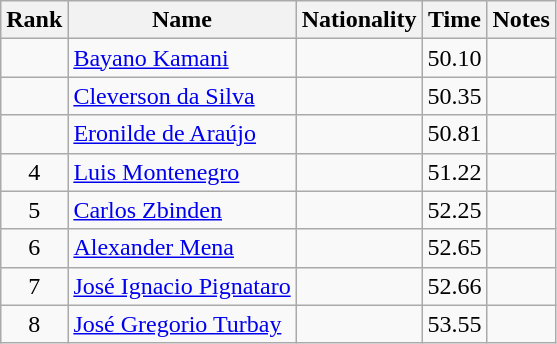<table class="wikitable sortable" style="text-align:center">
<tr>
<th>Rank</th>
<th>Name</th>
<th>Nationality</th>
<th>Time</th>
<th>Notes</th>
</tr>
<tr>
<td></td>
<td align=left><a href='#'>Bayano Kamani</a></td>
<td align=left></td>
<td>50.10</td>
<td></td>
</tr>
<tr>
<td></td>
<td align=left><a href='#'>Cleverson da Silva</a></td>
<td align=left></td>
<td>50.35</td>
<td></td>
</tr>
<tr>
<td></td>
<td align=left><a href='#'>Eronilde de Araújo</a></td>
<td align=left></td>
<td>50.81</td>
<td></td>
</tr>
<tr>
<td>4</td>
<td align=left><a href='#'>Luis Montenegro</a></td>
<td align=left></td>
<td>51.22</td>
<td></td>
</tr>
<tr>
<td>5</td>
<td align=left><a href='#'>Carlos Zbinden</a></td>
<td align=left></td>
<td>52.25</td>
<td></td>
</tr>
<tr>
<td>6</td>
<td align=left><a href='#'>Alexander Mena</a></td>
<td align=left></td>
<td>52.65</td>
<td></td>
</tr>
<tr>
<td>7</td>
<td align=left><a href='#'>José Ignacio Pignataro</a></td>
<td align=left></td>
<td>52.66</td>
<td></td>
</tr>
<tr>
<td>8</td>
<td align=left><a href='#'>José Gregorio Turbay</a></td>
<td align=left></td>
<td>53.55</td>
<td></td>
</tr>
</table>
